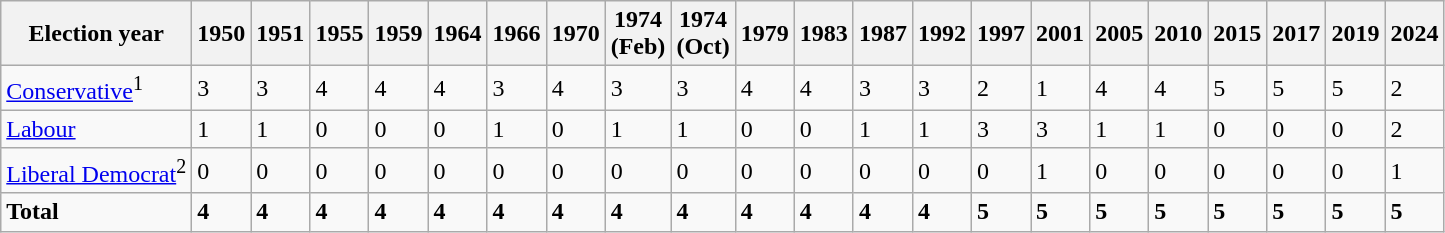<table class="wikitable">
<tr>
<th>Election year</th>
<th>1950</th>
<th>1951</th>
<th>1955</th>
<th>1959</th>
<th>1964</th>
<th>1966</th>
<th>1970</th>
<th>1974<br>(Feb)</th>
<th>1974<br>(Oct)</th>
<th>1979</th>
<th>1983</th>
<th>1987</th>
<th>1992</th>
<th>1997</th>
<th>2001</th>
<th>2005</th>
<th>2010</th>
<th>2015</th>
<th>2017</th>
<th>2019</th>
<th>2024</th>
</tr>
<tr>
<td><a href='#'>Conservative</a><sup>1</sup></td>
<td>3</td>
<td>3</td>
<td>4</td>
<td>4</td>
<td>4</td>
<td>3</td>
<td>4</td>
<td>3</td>
<td>3</td>
<td>4</td>
<td>4</td>
<td>3</td>
<td>3</td>
<td>2</td>
<td>1</td>
<td>4</td>
<td>4</td>
<td>5</td>
<td>5</td>
<td>5</td>
<td>2</td>
</tr>
<tr>
<td><a href='#'>Labour</a></td>
<td>1</td>
<td>1</td>
<td>0</td>
<td>0</td>
<td>0</td>
<td>1</td>
<td>0</td>
<td>1</td>
<td>1</td>
<td>0</td>
<td>0</td>
<td>1</td>
<td>1</td>
<td>3</td>
<td>3</td>
<td>1</td>
<td>1</td>
<td>0</td>
<td>0</td>
<td>0</td>
<td>2</td>
</tr>
<tr>
<td><a href='#'>Liberal Democrat</a><sup>2</sup></td>
<td>0</td>
<td>0</td>
<td>0</td>
<td>0</td>
<td>0</td>
<td>0</td>
<td>0</td>
<td>0</td>
<td>0</td>
<td>0</td>
<td>0</td>
<td>0</td>
<td>0</td>
<td>0</td>
<td>1</td>
<td>0</td>
<td>0</td>
<td>0</td>
<td>0</td>
<td>0</td>
<td>1</td>
</tr>
<tr>
<td><strong>Total</strong></td>
<td><strong>4</strong></td>
<td><strong>4</strong></td>
<td><strong>4</strong></td>
<td><strong>4</strong></td>
<td><strong>4</strong></td>
<td><strong>4</strong></td>
<td><strong>4</strong></td>
<td><strong>4</strong></td>
<td><strong>4</strong></td>
<td><strong>4</strong></td>
<td><strong>4</strong></td>
<td><strong>4</strong></td>
<td><strong>4</strong></td>
<td><strong>5</strong></td>
<td><strong>5</strong></td>
<td><strong>5</strong></td>
<td><strong>5</strong></td>
<td><strong>5</strong></td>
<td><strong>5</strong></td>
<td><strong>5</strong></td>
<td><strong>5</strong></td>
</tr>
</table>
